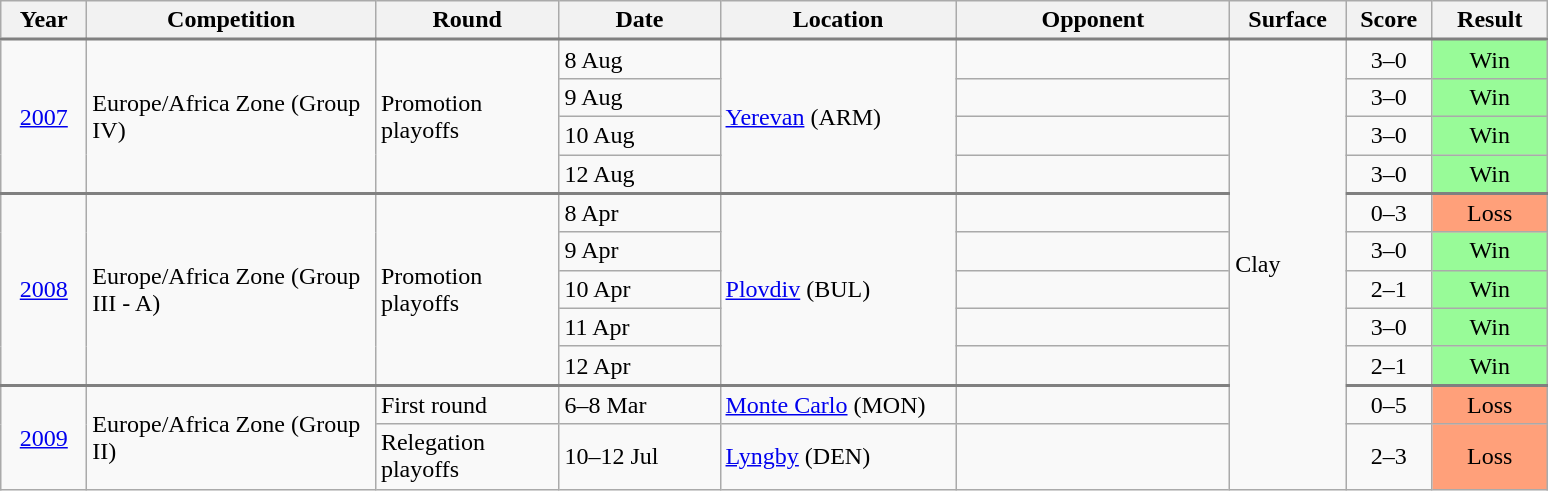<table class="wikitable collapsible collapsed">
<tr>
<th width="50">Year</th>
<th width="185">Competition</th>
<th width="115">Round</th>
<th width="100">Date</th>
<th width="150">Location</th>
<th width="175">Opponent</th>
<th width="70">Surface</th>
<th width="50">Score</th>
<th width="70">Result</th>
</tr>
<tr style="border-top:2px solid gray;">
<td align="center" rowspan="4"><a href='#'>2007</a></td>
<td rowspan="4">Europe/Africa Zone (Group IV)</td>
<td rowspan="4">Promotion playoffs</td>
<td>8 Aug</td>
<td rowspan="4"><a href='#'>Yerevan</a> (ARM)</td>
<td></td>
<td rowspan="11">Clay</td>
<td align="center">3–0</td>
<td align="center" bgcolor="#98FB98">Win</td>
</tr>
<tr>
<td>9 Aug</td>
<td></td>
<td align="center">3–0</td>
<td align="center" bgcolor="#98FB98">Win</td>
</tr>
<tr>
<td>10 Aug</td>
<td></td>
<td align="center">3–0</td>
<td align="center" bgcolor="#98FB98">Win</td>
</tr>
<tr>
<td>12 Aug</td>
<td></td>
<td align="center">3–0</td>
<td align="center" bgcolor="#98FB98">Win</td>
</tr>
<tr style="border-top:2px solid gray;">
<td align="center" rowspan="5"><a href='#'>2008</a></td>
<td rowspan="5">Europe/Africa Zone (Group III - A)</td>
<td rowspan="5">Promotion playoffs</td>
<td>8 Apr</td>
<td rowspan="5"><a href='#'>Plovdiv</a> (BUL)</td>
<td></td>
<td align="center">0–3</td>
<td align="center" bgcolor="FFA07A">Loss</td>
</tr>
<tr>
<td>9 Apr</td>
<td></td>
<td align="center">3–0</td>
<td align="center" bgcolor="#98FB98">Win</td>
</tr>
<tr>
<td>10 Apr</td>
<td></td>
<td align="center">2–1</td>
<td align="center" bgcolor="#98FB98">Win</td>
</tr>
<tr>
<td>11 Apr</td>
<td></td>
<td align="center">3–0</td>
<td align="center" bgcolor="#98FB98">Win</td>
</tr>
<tr>
<td>12 Apr</td>
<td></td>
<td align="center">2–1</td>
<td align="center" bgcolor="#98FB98">Win</td>
</tr>
<tr style="border-top:2px solid gray;">
<td align="center" rowspan="2"><a href='#'>2009</a></td>
<td rowspan="2">Europe/Africa Zone (Group II)</td>
<td>First round</td>
<td>6–8 Mar</td>
<td><a href='#'>Monte Carlo</a> (MON)</td>
<td></td>
<td align="center">0–5</td>
<td align="center" bgcolor="FFA07A">Loss</td>
</tr>
<tr>
<td>Relegation playoffs</td>
<td>10–12 Jul</td>
<td><a href='#'>Lyngby</a> (DEN)</td>
<td></td>
<td align="center">2–3</td>
<td align="center" bgcolor="FFA07A">Loss</td>
</tr>
</table>
